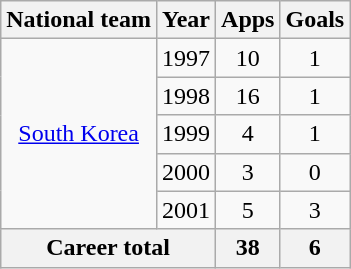<table class="wikitable" style="text-align:center">
<tr>
<th>National team</th>
<th>Year</th>
<th>Apps</th>
<th>Goals</th>
</tr>
<tr>
<td rowspan=5><a href='#'>South Korea</a></td>
<td>1997</td>
<td>10</td>
<td>1</td>
</tr>
<tr>
<td>1998</td>
<td>16</td>
<td>1</td>
</tr>
<tr>
<td>1999</td>
<td>4</td>
<td>1</td>
</tr>
<tr>
<td>2000</td>
<td>3</td>
<td>0</td>
</tr>
<tr>
<td>2001</td>
<td>5</td>
<td>3</td>
</tr>
<tr>
<th colspan=2>Career total</th>
<th>38</th>
<th>6</th>
</tr>
</table>
